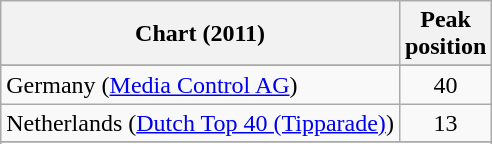<table class="wikitable">
<tr>
<th align="left">Chart (2011)</th>
<th align="left">Peak<br>position</th>
</tr>
<tr>
</tr>
<tr>
</tr>
<tr>
</tr>
<tr>
<td>Germany (<a href='#'>Media Control AG</a>)</td>
<td style="text-align:center;">40</td>
</tr>
<tr>
<td>Netherlands (<a href='#'>Dutch Top 40 (Tipparade)</a>)</td>
<td style="text-align:center;">13</td>
</tr>
<tr>
</tr>
<tr>
</tr>
</table>
